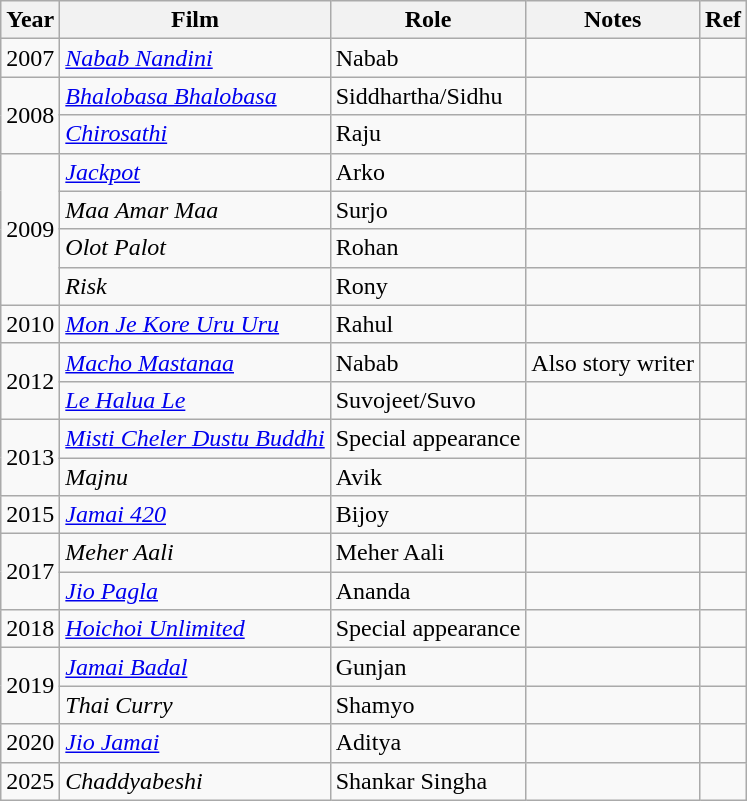<table class="wikitable sortable">
<tr>
<th>Year</th>
<th>Film</th>
<th>Role</th>
<th>Notes</th>
<th>Ref</th>
</tr>
<tr>
<td>2007</td>
<td><em><a href='#'>Nabab Nandini</a></em></td>
<td>Nabab</td>
<td></td>
<td></td>
</tr>
<tr>
<td rowspan="2">2008</td>
<td><em><a href='#'>Bhalobasa Bhalobasa</a></em></td>
<td>Siddhartha/Sidhu</td>
<td></td>
<td></td>
</tr>
<tr>
<td><em><a href='#'>Chirosathi</a></em></td>
<td>Raju</td>
<td></td>
<td></td>
</tr>
<tr>
<td rowspan="4">2009</td>
<td><em><a href='#'>Jackpot</a></em></td>
<td>Arko</td>
<td></td>
<td></td>
</tr>
<tr>
<td><em>Maa Amar Maa</em></td>
<td>Surjo</td>
<td></td>
<td></td>
</tr>
<tr>
<td><em>Olot Palot</em></td>
<td>Rohan</td>
<td></td>
<td></td>
</tr>
<tr>
<td><em>Risk</em></td>
<td>Rony</td>
<td></td>
<td></td>
</tr>
<tr>
<td>2010</td>
<td><em><a href='#'>Mon Je Kore Uru Uru</a></em></td>
<td>Rahul</td>
<td></td>
<td></td>
</tr>
<tr>
<td rowspan="2">2012</td>
<td><em><a href='#'>Macho Mastanaa</a></em></td>
<td>Nabab</td>
<td>Also story writer</td>
<td></td>
</tr>
<tr>
<td><em><a href='#'>Le Halua Le</a></em></td>
<td>Suvojeet/Suvo</td>
<td></td>
<td></td>
</tr>
<tr>
<td rowspan="2">2013</td>
<td><em><a href='#'>Misti Cheler Dustu Buddhi</a></em></td>
<td>Special appearance</td>
<td></td>
<td></td>
</tr>
<tr>
<td><em>Majnu</em></td>
<td>Avik</td>
<td></td>
<td></td>
</tr>
<tr>
<td>2015</td>
<td><em><a href='#'>Jamai 420</a></em></td>
<td>Bijoy</td>
<td></td>
<td></td>
</tr>
<tr>
<td rowspan="2">2017</td>
<td><em>Meher Aali</em></td>
<td>Meher Aali</td>
<td></td>
<td></td>
</tr>
<tr>
<td><em><a href='#'>Jio Pagla</a></em></td>
<td>Ananda</td>
<td></td>
<td></td>
</tr>
<tr>
<td>2018</td>
<td><em><a href='#'>Hoichoi Unlimited</a></em></td>
<td>Special appearance</td>
<td></td>
<td></td>
</tr>
<tr>
<td rowspan="2">2019</td>
<td><em><a href='#'>Jamai Badal</a></em></td>
<td>Gunjan</td>
<td></td>
<td></td>
</tr>
<tr>
<td><em>Thai Curry</em></td>
<td>Shamyo</td>
<td></td>
<td></td>
</tr>
<tr>
<td>2020</td>
<td><em><a href='#'>Jio Jamai</a></em></td>
<td>Aditya</td>
<td></td>
<td></td>
</tr>
<tr>
<td>2025</td>
<td><em>Chaddyabeshi</em></td>
<td>Shankar Singha</td>
<td></td>
<td></td>
</tr>
</table>
